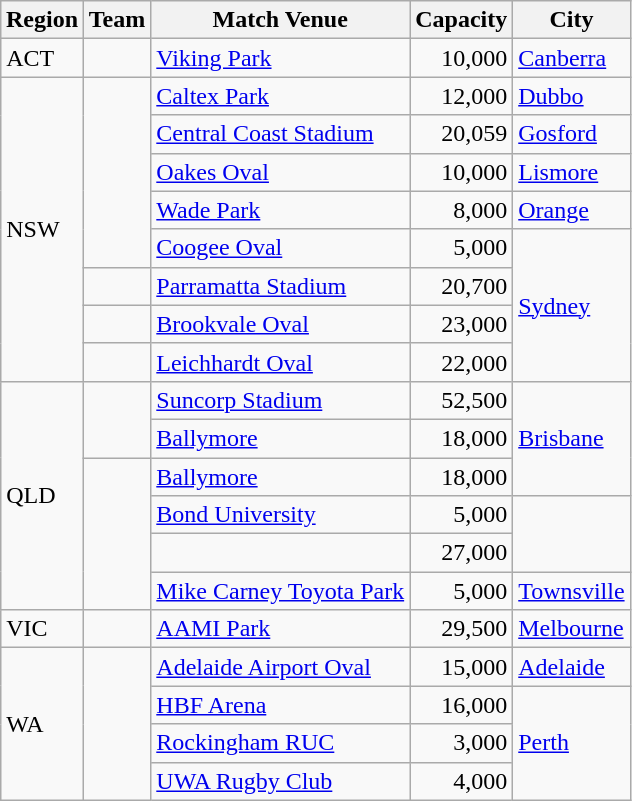<table class="wikitable">
<tr>
<th style="padding:3px;">Region</th>
<th>Team</th>
<th>Match Venue</th>
<th>Capacity</th>
<th>City</th>
</tr>
<tr>
<td>ACT</td>
<td></td>
<td><a href='#'>Viking Park</a></td>
<td align=right>10,000</td>
<td><a href='#'>Canberra</a></td>
</tr>
<tr>
<td rowspan=8>NSW</td>
<td rowspan=5></td>
<td><a href='#'>Caltex Park</a></td>
<td align=right>12,000</td>
<td><a href='#'>Dubbo</a></td>
</tr>
<tr>
<td><a href='#'>Central Coast Stadium</a></td>
<td align=right>20,059</td>
<td><a href='#'>Gosford</a></td>
</tr>
<tr>
<td><a href='#'>Oakes Oval</a></td>
<td align=right>10,000</td>
<td><a href='#'>Lismore</a></td>
</tr>
<tr>
<td><a href='#'>Wade Park</a></td>
<td align=right>8,000</td>
<td><a href='#'>Orange</a></td>
</tr>
<tr>
<td><a href='#'>Coogee Oval</a></td>
<td align=right>5,000</td>
<td rowspan=4><a href='#'>Sydney</a></td>
</tr>
<tr>
<td></td>
<td><a href='#'>Parramatta Stadium</a></td>
<td align=right>20,700<br></td>
</tr>
<tr>
<td></td>
<td><a href='#'>Brookvale Oval</a></td>
<td align=right>23,000<br></td>
</tr>
<tr>
<td></td>
<td><a href='#'>Leichhardt Oval</a></td>
<td align=right>22,000<br></td>
</tr>
<tr>
<td rowspan=6>QLD</td>
<td rowspan=2></td>
<td><a href='#'>Suncorp Stadium</a></td>
<td align=right>52,500</td>
<td rowspan=3><a href='#'>Brisbane</a></td>
</tr>
<tr>
<td><a href='#'>Ballymore</a></td>
<td align=right>18,000<br></td>
</tr>
<tr>
<td rowspan=4></td>
<td><a href='#'>Ballymore</a></td>
<td align=right>18,000<br></td>
</tr>
<tr>
<td><a href='#'>Bond University</a></td>
<td align=right>5,000</td>
<td rowspan=2></td>
</tr>
<tr>
<td></td>
<td align=right>27,000<br></td>
</tr>
<tr>
<td><a href='#'>Mike Carney Toyota Park</a></td>
<td align=right>5,000</td>
<td><a href='#'>Townsville</a></td>
</tr>
<tr>
<td>VIC</td>
<td></td>
<td><a href='#'>AAMI Park</a></td>
<td align=right>29,500</td>
<td><a href='#'>Melbourne</a></td>
</tr>
<tr>
<td rowspan=4>WA</td>
<td rowspan=4></td>
<td><a href='#'>Adelaide Airport Oval</a></td>
<td align=right>15,000</td>
<td><a href='#'>Adelaide</a></td>
</tr>
<tr>
<td><a href='#'>HBF Arena</a></td>
<td align=right>16,000</td>
<td rowspan=3><a href='#'>Perth</a></td>
</tr>
<tr>
<td><a href='#'>Rockingham RUC</a></td>
<td align=right>3,000<br></td>
</tr>
<tr>
<td><a href='#'>UWA Rugby Club</a></td>
<td align=right>4,000<br></td>
</tr>
</table>
